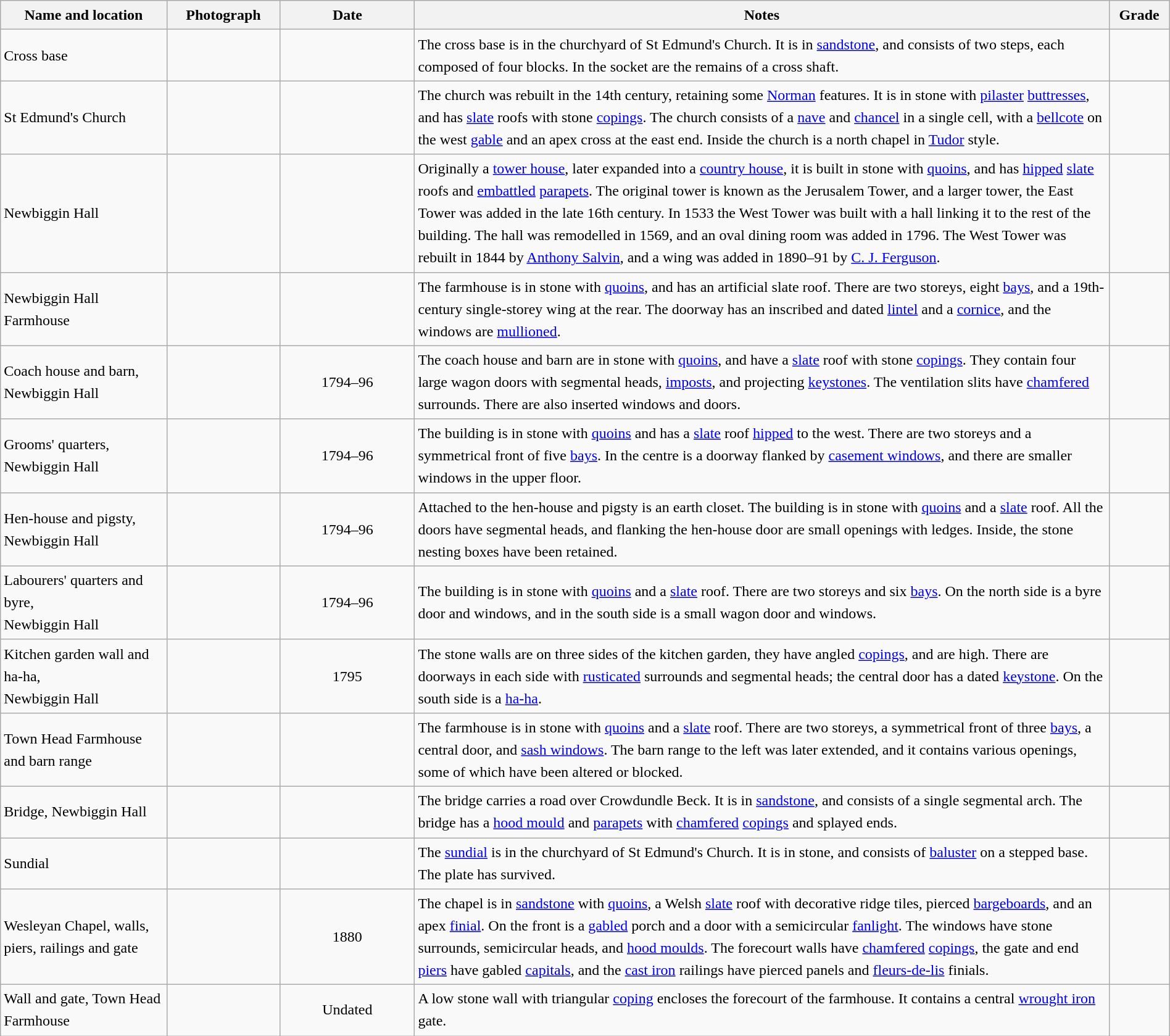<table class="wikitable sortable plainrowheaders" style="width:100%; border:0; text-align:left; line-height:150%;">
<tr>
<th scope="col"  style="width:150px">Name and location</th>
<th scope="col"  style="width:100px" class="unsortable">Photograph</th>
<th scope="col"  style="width:120px">Date</th>
<th scope="col"  style="width:650px" class="unsortable">Notes</th>
<th scope="col"  style="width:50px">Grade</th>
</tr>
<tr>
<td>Cross base<br><small></small></td>
<td></td>
<td align="center"></td>
<td>The cross base is in the churchyard of St Edmund's Church.  It is in <a href='#'>sandstone</a>, and consists of two steps, each composed of four blocks.  In the socket are the remains of a cross shaft.</td>
<td align="center" ></td>
</tr>
<tr>
<td>St Edmund's Church<br><small></small></td>
<td></td>
<td align="center"></td>
<td>The church was rebuilt in the 14th century, retaining some <a href='#'>Norman</a> features.  It is in stone with <a href='#'>pilaster</a> <a href='#'>buttresses</a>, and has <a href='#'>slate</a> roofs with stone <a href='#'>copings</a>.  The church consists of a <a href='#'>nave</a> and <a href='#'>chancel</a> in a single cell, with a <a href='#'>bellcote</a> on the west <a href='#'>gable</a> and an apex cross at the east end.  Inside the church is a north chapel in <a href='#'>Tudor</a> style.</td>
<td align="center" ></td>
</tr>
<tr>
<td>Newbiggin Hall<br><small></small></td>
<td></td>
<td align="center"></td>
<td>Originally a <a href='#'>tower house</a>, later expanded into a <a href='#'>country house</a>, it is built in stone with <a href='#'>quoins</a>, and has <a href='#'>hipped</a> <a href='#'>slate</a> roofs and <a href='#'>embattled</a> <a href='#'>parapets</a>.  The original tower is known as the Jerusalem Tower, and a larger tower, the East Tower was added in the late 16th century.  In 1533 the West Tower was built with a hall linking it to the rest of the building.  The hall was remodelled in 1569, and an oval dining room was added in 1796.  The West Tower was rebuilt in 1844 by <a href='#'>Anthony Salvin</a>, and a wing was added in 1890–91 by <a href='#'>C. J. Ferguson</a>.</td>
<td align="center" ></td>
</tr>
<tr>
<td>Newbiggin Hall Farmhouse<br><small></small></td>
<td></td>
<td align="center"></td>
<td>The farmhouse is in stone with <a href='#'>quoins</a>, and has an artificial slate roof.  There are two storeys, eight <a href='#'>bays</a>, and a 19th-century single-storey wing at the rear.  The doorway has an inscribed and dated <a href='#'>lintel</a> and a <a href='#'>cornice</a>, and the windows are <a href='#'>mullioned</a>.</td>
<td align="center" ></td>
</tr>
<tr>
<td>Coach house and barn,<br>Newbiggin Hall<br><small></small></td>
<td></td>
<td align="center">1794–96</td>
<td>The coach house and barn are in stone with <a href='#'>quoins</a>, and have a <a href='#'>slate</a> roof with stone <a href='#'>copings</a>.  They contain four large wagon doors with segmental heads, <a href='#'>imposts</a>, and projecting <a href='#'>keystones</a>.  The ventilation slits have <a href='#'>chamfered</a> surrounds.  There are also inserted windows and doors.</td>
<td align="center" ></td>
</tr>
<tr>
<td>Grooms' quarters, Newbiggin Hall<br><small></small></td>
<td></td>
<td align="center">1794–96</td>
<td>The building is in stone with <a href='#'>quoins</a> and has a <a href='#'>slate</a> roof <a href='#'>hipped</a> to the west.  There are two storeys and a symmetrical front of five <a href='#'>bays</a>.  In the centre is a doorway flanked by <a href='#'>casement windows</a>, and there are smaller windows in the upper floor.</td>
<td align="center" ></td>
</tr>
<tr>
<td>Hen-house and pigsty,<br>Newbiggin Hall<br><small></small></td>
<td></td>
<td align="center">1794–96</td>
<td>Attached to the hen-house and pigsty is an earth closet.  The building is in stone with <a href='#'>quoins</a> and a <a href='#'>slate</a> roof.  All the doors have segmental heads, and flanking the hen-house door are small openings with ledges.  Inside, the stone nesting boxes have been retained.</td>
<td align="center" ></td>
</tr>
<tr>
<td>Labourers' quarters and byre,<br>Newbiggin Hall<br><small></small></td>
<td></td>
<td align="center">1794–96</td>
<td>The building is in stone with <a href='#'>quoins</a> and a <a href='#'>slate</a> roof.  There are two storeys and six <a href='#'>bays</a>.  On the north side is a byre door and windows, and in the south side is a small wagon door and windows.</td>
<td align="center" ></td>
</tr>
<tr>
<td>Kitchen garden wall and ha-ha,<br>Newbiggin Hall<br><small></small></td>
<td></td>
<td align="center">1795</td>
<td>The stone walls are on three sides of the kitchen garden, they have angled <a href='#'>copings</a>, and are  high.  There are doorways in each side with <a href='#'>rusticated</a> surrounds and segmental heads; the central door has a dated <a href='#'>keystone</a>.  On the south side is a <a href='#'>ha-ha</a>.</td>
<td align="center" ></td>
</tr>
<tr>
<td>Town Head Farmhouse and barn range<br><small></small></td>
<td></td>
<td align="center"></td>
<td>The farmhouse is in stone with <a href='#'>quoins</a> and a <a href='#'>slate</a> roof.  There are two storeys, a symmetrical front of three <a href='#'>bays</a>, a central door, and <a href='#'>sash windows</a>.  The barn range to the left was later extended, and it contains various openings, some of which have been altered or blocked.</td>
<td align="center" ></td>
</tr>
<tr>
<td>Bridge, Newbiggin Hall<br><small></small></td>
<td></td>
<td align="center"></td>
<td>The bridge carries a road over Crowdundle Beck.  It is in <a href='#'>sandstone</a>, and consists of a single segmental arch.  The bridge has a <a href='#'>hood mould</a> and <a href='#'>parapets</a> with <a href='#'>chamfered</a> <a href='#'>copings</a> and splayed ends.</td>
<td align="center" ></td>
</tr>
<tr>
<td>Sundial<br><small></small></td>
<td></td>
<td align="center"></td>
<td>The <a href='#'>sundial</a> is in the churchyard of St Edmund's Church.  It is in stone, and consists of <a href='#'>baluster</a> on a stepped base.  The plate has survived.</td>
<td align="center" ></td>
</tr>
<tr>
<td>Wesleyan Chapel, walls, piers, railings and gate<br><small></small></td>
<td></td>
<td align="center">1880</td>
<td>The chapel is in <a href='#'>sandstone</a> with <a href='#'>quoins</a>, a Welsh <a href='#'>slate</a> roof with decorative ridge tiles, pierced <a href='#'>bargeboards</a>, and an apex <a href='#'>finial</a>.  On the front is a <a href='#'>gabled</a> porch and a door with a semicircular <a href='#'>fanlight</a>.  The windows have stone surrounds, semicircular heads, and <a href='#'>hood moulds</a>.  The forecourt walls have <a href='#'>chamfered</a> <a href='#'>copings</a>, the gate and end <a href='#'>piers</a> have gabled <a href='#'>capitals</a>, and the <a href='#'>cast iron</a> railings have pierced panels and <a href='#'>fleurs-de-lis</a> finials.</td>
<td align="center" ></td>
</tr>
<tr>
<td>Wall and gate, Town Head Farmhouse<br><small></small></td>
<td></td>
<td align="center">Undated</td>
<td>A low stone wall with triangular <a href='#'>coping</a> encloses the forecourt of the farmhouse.  It contains a central <a href='#'>wrought iron</a> gate.</td>
<td align="center" ></td>
</tr>
<tr>
</tr>
</table>
